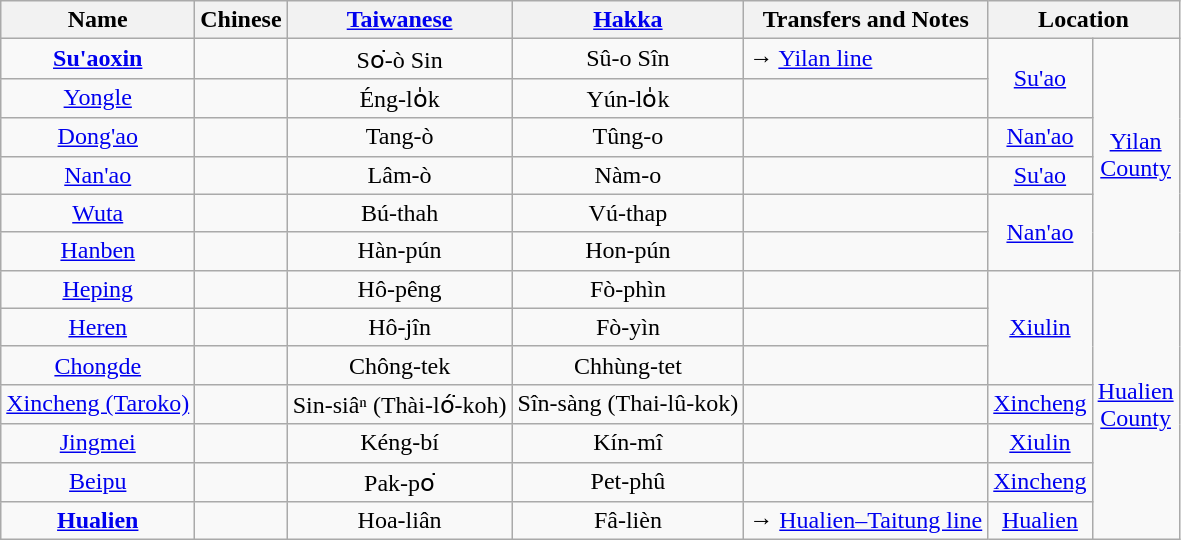<table class=wikitable style="text-align:center">
<tr>
<th>Name</th>
<th>Chinese</th>
<th><a href='#'>Taiwanese</a></th>
<th><a href='#'>Hakka</a></th>
<th>Transfers and Notes</th>
<th colspan=2>Location</th>
</tr>
<tr>
<td><strong><a href='#'>Su'aoxin</a></strong></td>
<td></td>
<td>So͘-ò Sin</td>
<td>Sû-o Sîn</td>
<td align=left>→  <a href='#'>Yilan line</a></td>
<td rowspan=2><a href='#'>Su'ao</a></td>
<td rowspan=6><a href='#'>Yilan<br>County</a></td>
</tr>
<tr>
<td><a href='#'>Yongle</a></td>
<td></td>
<td>Éng-lo̍k</td>
<td>Yún-lo̍k</td>
<td align=left></td>
</tr>
<tr>
<td><a href='#'>Dong'ao</a></td>
<td></td>
<td>Tang-ò</td>
<td>Tûng-o</td>
<td align=left></td>
<td rowspan=1><a href='#'>Nan'ao</a></td>
</tr>
<tr>
<td><a href='#'>Nan'ao</a></td>
<td></td>
<td>Lâm-ò</td>
<td>Nàm-o</td>
<td align=left></td>
<td rowspan=1><a href='#'>Su'ao</a></td>
</tr>
<tr>
<td><a href='#'>Wuta</a></td>
<td></td>
<td>Bú-thah</td>
<td>Vú-thap</td>
<td align=left></td>
<td rowspan=2><a href='#'>Nan'ao</a></td>
</tr>
<tr>
<td><a href='#'>Hanben</a></td>
<td></td>
<td>Hàn-pún</td>
<td>Hon-pún</td>
<td align=left></td>
</tr>
<tr>
<td><a href='#'>Heping</a></td>
<td></td>
<td>Hô-pêng</td>
<td>Fò-phìn</td>
<td align=left></td>
<td rowspan=3><a href='#'>Xiulin</a></td>
<td rowspan=7><a href='#'>Hualien<br>County</a></td>
</tr>
<tr>
<td><a href='#'>Heren</a></td>
<td></td>
<td>Hô-jîn</td>
<td>Fò-yìn</td>
<td align=left></td>
</tr>
<tr>
<td><a href='#'>Chongde</a></td>
<td></td>
<td>Chông-tek</td>
<td>Chhùng-tet</td>
<td align=left></td>
</tr>
<tr>
<td><a href='#'>Xincheng (Taroko)</a></td>
<td></td>
<td>Sin-siâⁿ (Thài-ló͘-koh)</td>
<td>Sîn-sàng (Thai-lû-kok)</td>
<td align=left></td>
<td><a href='#'>Xincheng</a></td>
</tr>
<tr>
<td><a href='#'>Jingmei</a></td>
<td></td>
<td>Kéng-bí</td>
<td>Kín-mî</td>
<td align=left></td>
<td><a href='#'>Xiulin</a></td>
</tr>
<tr>
<td><a href='#'>Beipu</a></td>
<td></td>
<td>Pak-po͘</td>
<td>Pet-phû</td>
<td align=left></td>
<td><a href='#'>Xincheng</a></td>
</tr>
<tr>
<td><strong><a href='#'>Hualien</a></strong></td>
<td></td>
<td>Hoa-liân</td>
<td>Fâ-lièn</td>
<td align=left>→  <a href='#'>Hualien–Taitung line</a></td>
<td><a href='#'>Hualien</a></td>
</tr>
</table>
